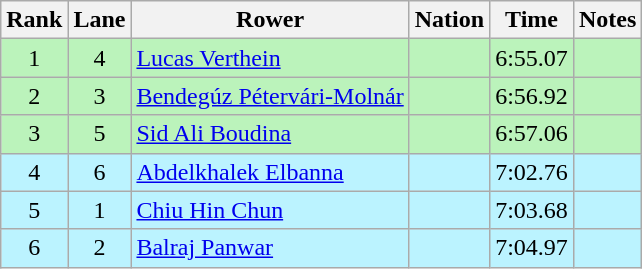<table class="wikitable sortable" style="text-align:center">
<tr>
<th>Rank</th>
<th>Lane</th>
<th>Rower</th>
<th>Nation</th>
<th>Time</th>
<th>Notes</th>
</tr>
<tr bgcolor="bbf3bb">
<td>1</td>
<td>4</td>
<td align=left><a href='#'>Lucas Verthein</a></td>
<td align=left></td>
<td>6:55.07</td>
<td></td>
</tr>
<tr bgcolor="bbf3bb">
<td>2</td>
<td>3</td>
<td align=left><a href='#'>Bendegúz Pétervári-Molnár</a></td>
<td align=left></td>
<td>6:56.92</td>
<td></td>
</tr>
<tr bgcolor="bbf3bb">
<td>3</td>
<td>5</td>
<td align=left><a href='#'>Sid Ali Boudina</a></td>
<td align=left></td>
<td>6:57.06</td>
<td></td>
</tr>
<tr bgcolor="bbf3ff">
<td>4</td>
<td>6</td>
<td align=left><a href='#'>Abdelkhalek Elbanna</a></td>
<td align=left></td>
<td>7:02.76</td>
<td></td>
</tr>
<tr bgcolor="bbf3ff">
<td>5</td>
<td>1</td>
<td align=left><a href='#'>Chiu Hin Chun</a></td>
<td align=left></td>
<td>7:03.68</td>
<td></td>
</tr>
<tr bgcolor="bbf3ff">
<td>6</td>
<td>2</td>
<td align=left><a href='#'>Balraj Panwar</a></td>
<td align=left></td>
<td>7:04.97</td>
<td></td>
</tr>
</table>
